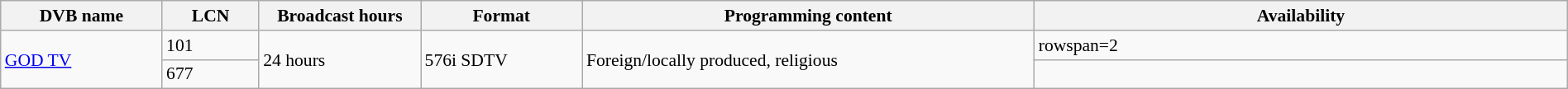<table class="wikitable" style="font-size:90%; width:100%;">
<tr>
<th width="10%">DVB name</th>
<th width="6%">LCN</th>
<th width="10%">Broadcast hours</th>
<th width="10%">Format</th>
<th width="28%">Programming content</th>
<th width="33%">Availability</th>
</tr>
<tr>
<td rowspan=2><a href='#'>GOD TV</a></td>
<td>101</td>
<td rowspan=2>24 hours</td>
<td rowspan=2>576i SDTV</td>
<td rowspan=2>Foreign/locally produced, religious</td>
<td>rowspan=2 </td>
</tr>
<tr>
<td>677</td>
</tr>
</table>
